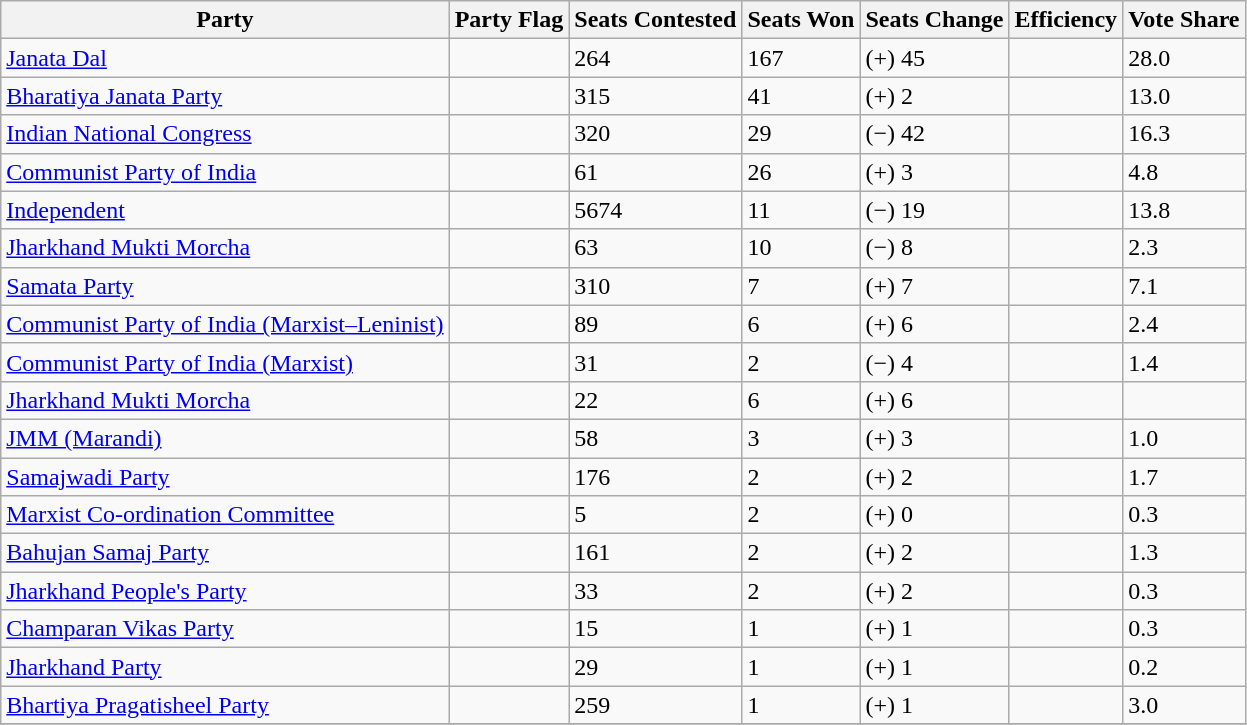<table class="wikitable sortable" border="1">
<tr>
<th>Party</th>
<th>Party Flag</th>
<th>Seats Contested</th>
<th>Seats Won</th>
<th>Seats Change</th>
<th>Efficiency</th>
<th>Vote Share</th>
</tr>
<tr>
<td><a href='#'>Janata Dal</a></td>
<td></td>
<td>264</td>
<td>167</td>
<td>(+) 45</td>
<td></td>
<td>28.0</td>
</tr>
<tr>
<td><a href='#'>Bharatiya Janata Party</a></td>
<td></td>
<td>315</td>
<td>41</td>
<td>(+) 2</td>
<td></td>
<td>13.0</td>
</tr>
<tr>
<td><a href='#'>Indian National Congress</a></td>
<td></td>
<td>320</td>
<td>29</td>
<td>(−) 42</td>
<td></td>
<td>16.3</td>
</tr>
<tr>
<td><a href='#'>Communist Party of India</a></td>
<td></td>
<td>61</td>
<td>26</td>
<td>(+) 3</td>
<td></td>
<td>4.8</td>
</tr>
<tr>
<td><a href='#'>Independent</a></td>
<td></td>
<td>5674</td>
<td>11</td>
<td>(−) 19</td>
<td></td>
<td>13.8</td>
</tr>
<tr>
<td><a href='#'>Jharkhand Mukti Morcha</a></td>
<td></td>
<td>63</td>
<td>10</td>
<td>(−) 8</td>
<td></td>
<td>2.3</td>
</tr>
<tr>
<td><a href='#'>Samata Party</a></td>
<td></td>
<td>310</td>
<td>7</td>
<td>(+) 7</td>
<td></td>
<td>7.1</td>
</tr>
<tr>
<td><a href='#'>Communist Party of India (Marxist–Leninist)</a></td>
<td></td>
<td>89</td>
<td>6</td>
<td>(+) 6</td>
<td></td>
<td>2.4</td>
</tr>
<tr>
<td><a href='#'>Communist Party of India (Marxist)</a></td>
<td></td>
<td>31</td>
<td>2</td>
<td>(−) 4</td>
<td></td>
<td>1.4</td>
</tr>
<tr>
<td><a href='#'>Jharkhand Mukti Morcha</a></td>
<td></td>
<td>22</td>
<td>6</td>
<td>(+) 6</td>
<td></td>
<td></td>
</tr>
<tr>
<td><a href='#'>JMM (Marandi)</a></td>
<td></td>
<td>58</td>
<td>3</td>
<td>(+) 3</td>
<td></td>
<td>1.0</td>
</tr>
<tr>
<td><a href='#'>Samajwadi Party</a></td>
<td></td>
<td>176</td>
<td>2</td>
<td>(+) 2</td>
<td></td>
<td>1.7</td>
</tr>
<tr>
<td><a href='#'>Marxist Co-ordination Committee</a></td>
<td></td>
<td>5</td>
<td>2</td>
<td>(+) 0</td>
<td></td>
<td>0.3</td>
</tr>
<tr>
<td><a href='#'>Bahujan Samaj Party</a></td>
<td></td>
<td>161</td>
<td>2</td>
<td>(+) 2</td>
<td></td>
<td>1.3</td>
</tr>
<tr>
<td><a href='#'>Jharkhand People's Party</a></td>
<td></td>
<td>33</td>
<td>2</td>
<td>(+) 2</td>
<td></td>
<td>0.3</td>
</tr>
<tr>
<td><a href='#'>Champaran Vikas Party</a></td>
<td></td>
<td>15</td>
<td>1</td>
<td>(+) 1</td>
<td></td>
<td>0.3</td>
</tr>
<tr>
<td><a href='#'>Jharkhand Party</a></td>
<td></td>
<td>29</td>
<td>1</td>
<td>(+) 1</td>
<td></td>
<td>0.2</td>
</tr>
<tr>
<td><a href='#'>Bhartiya Pragatisheel Party</a></td>
<td></td>
<td>259</td>
<td>1</td>
<td>(+) 1</td>
<td></td>
<td>3.0</td>
</tr>
<tr>
</tr>
</table>
